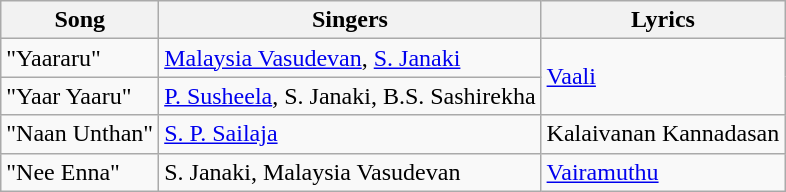<table class="wikitable">
<tr>
<th>Song</th>
<th>Singers</th>
<th>Lyrics</th>
</tr>
<tr>
<td>"Yaararu"</td>
<td><a href='#'>Malaysia Vasudevan</a>, <a href='#'>S. Janaki</a></td>
<td rowspan="2"><a href='#'>Vaali</a></td>
</tr>
<tr>
<td>"Yaar Yaaru"</td>
<td><a href='#'>P. Susheela</a>, S. Janaki, B.S. Sashirekha</td>
</tr>
<tr>
<td>"Naan Unthan"</td>
<td><a href='#'>S. P. Sailaja</a></td>
<td>Kalaivanan Kannadasan</td>
</tr>
<tr>
<td>"Nee Enna"</td>
<td>S. Janaki, Malaysia Vasudevan</td>
<td><a href='#'>Vairamuthu</a></td>
</tr>
</table>
